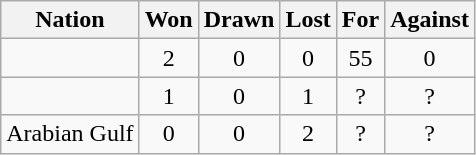<table class="wikitable" style="text-align: center;">
<tr>
<th>Nation</th>
<th>Won</th>
<th>Drawn</th>
<th>Lost</th>
<th>For</th>
<th>Against</th>
</tr>
<tr>
<td align="left"></td>
<td>2</td>
<td>0</td>
<td>0</td>
<td>55</td>
<td>0</td>
</tr>
<tr>
<td align="left"></td>
<td>1</td>
<td>0</td>
<td>1</td>
<td>?</td>
<td>?</td>
</tr>
<tr>
<td align="left"> Arabian Gulf</td>
<td>0</td>
<td>0</td>
<td>2</td>
<td>?</td>
<td>?</td>
</tr>
</table>
